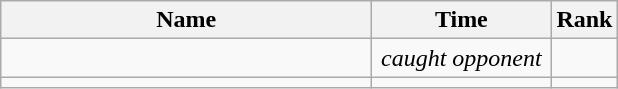<table class="wikitable" style="text-align:center;">
<tr>
<th style="width:15em">Name</th>
<th style="width:7em">Time</th>
<th>Rank</th>
</tr>
<tr>
<td align="left"></td>
<td><em>caught opponent</em></td>
<td></td>
</tr>
<tr>
<td align="left"></td>
<td></td>
<td></td>
</tr>
</table>
